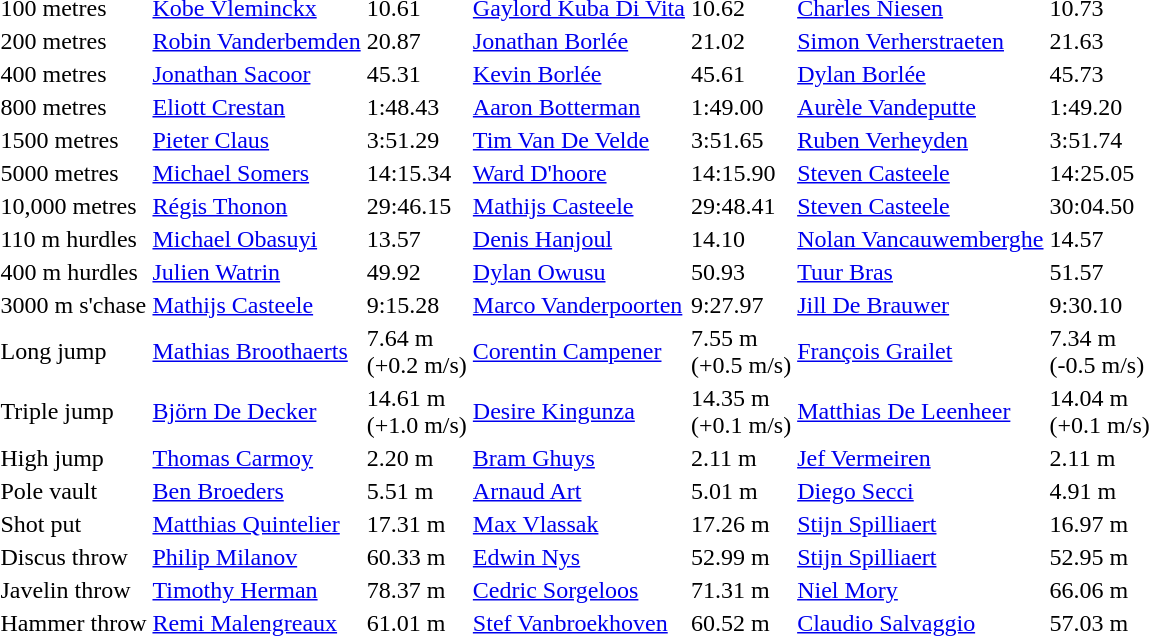<table>
<tr>
<td>100 metres</td>
<td><a href='#'>Kobe Vleminckx</a></td>
<td>10.61</td>
<td><a href='#'>Gaylord Kuba Di Vita</a></td>
<td>10.62</td>
<td><a href='#'>Charles Niesen</a></td>
<td>10.73</td>
</tr>
<tr>
<td>200 metres</td>
<td><a href='#'>Robin Vanderbemden</a></td>
<td>20.87</td>
<td><a href='#'>Jonathan Borlée</a></td>
<td>21.02</td>
<td><a href='#'>Simon Verherstraeten</a></td>
<td>21.63</td>
</tr>
<tr>
<td>400 metres</td>
<td><a href='#'>Jonathan Sacoor</a></td>
<td>45.31</td>
<td><a href='#'>Kevin Borlée</a></td>
<td>45.61</td>
<td><a href='#'>Dylan Borlée</a></td>
<td>45.73</td>
</tr>
<tr>
<td>800 metres</td>
<td><a href='#'>Eliott Crestan</a></td>
<td>1:48.43</td>
<td><a href='#'>Aaron Botterman</a></td>
<td>1:49.00</td>
<td><a href='#'>Aurèle Vandeputte</a></td>
<td>1:49.20</td>
</tr>
<tr>
<td>1500 metres</td>
<td><a href='#'>Pieter Claus</a></td>
<td>3:51.29</td>
<td><a href='#'>Tim Van De Velde</a></td>
<td>3:51.65</td>
<td><a href='#'>Ruben Verheyden</a></td>
<td>3:51.74</td>
</tr>
<tr>
<td>5000 metres</td>
<td><a href='#'>Michael Somers</a></td>
<td>14:15.34</td>
<td><a href='#'>Ward D'hoore</a></td>
<td>14:15.90</td>
<td><a href='#'>Steven Casteele</a></td>
<td>14:25.05</td>
</tr>
<tr>
<td>10,000 metres</td>
<td><a href='#'>Régis Thonon</a></td>
<td>29:46.15</td>
<td><a href='#'>Mathijs Casteele</a></td>
<td>29:48.41</td>
<td><a href='#'>Steven Casteele</a></td>
<td>30:04.50</td>
</tr>
<tr>
<td>110 m hurdles</td>
<td><a href='#'>Michael Obasuyi</a></td>
<td>13.57</td>
<td><a href='#'>Denis Hanjoul</a></td>
<td>14.10</td>
<td><a href='#'>Nolan Vancauwemberghe</a></td>
<td>14.57</td>
</tr>
<tr>
<td>400 m hurdles</td>
<td><a href='#'>Julien Watrin</a></td>
<td>49.92</td>
<td><a href='#'>Dylan Owusu</a></td>
<td>50.93</td>
<td><a href='#'>Tuur Bras</a></td>
<td>51.57</td>
</tr>
<tr>
<td>3000 m s'chase</td>
<td><a href='#'>Mathijs Casteele</a></td>
<td>9:15.28</td>
<td><a href='#'>Marco Vanderpoorten</a></td>
<td>9:27.97</td>
<td><a href='#'>Jill De Brauwer</a></td>
<td>9:30.10</td>
</tr>
<tr>
<td>Long jump</td>
<td><a href='#'>Mathias Broothaerts</a></td>
<td>7.64 m<br>(+0.2 m/s)</td>
<td><a href='#'>Corentin Campener</a></td>
<td>7.55 m<br>(+0.5 m/s)</td>
<td><a href='#'>François Grailet</a></td>
<td>7.34 m<br>(-0.5 m/s)</td>
</tr>
<tr>
<td>Triple jump</td>
<td><a href='#'>Björn De Decker</a></td>
<td>14.61 m<br>(+1.0 m/s)</td>
<td><a href='#'>Desire Kingunza</a></td>
<td>14.35 m<br>(+0.1 m/s)</td>
<td><a href='#'>Matthias De Leenheer</a></td>
<td>14.04 m<br>(+0.1 m/s)</td>
</tr>
<tr>
<td>High jump</td>
<td><a href='#'>Thomas Carmoy</a></td>
<td>2.20 m</td>
<td><a href='#'>Bram Ghuys</a></td>
<td>2.11 m</td>
<td><a href='#'>Jef Vermeiren</a></td>
<td>2.11 m</td>
</tr>
<tr>
<td>Pole vault</td>
<td><a href='#'>Ben Broeders</a></td>
<td>5.51 m</td>
<td><a href='#'>Arnaud Art</a></td>
<td>5.01 m</td>
<td><a href='#'>Diego Secci</a></td>
<td>4.91 m</td>
</tr>
<tr>
<td>Shot put</td>
<td><a href='#'>Matthias Quintelier</a></td>
<td>17.31 m</td>
<td><a href='#'>Max Vlassak</a></td>
<td>17.26 m</td>
<td><a href='#'>Stijn Spilliaert</a></td>
<td>16.97 m</td>
</tr>
<tr>
<td>Discus throw</td>
<td><a href='#'>Philip Milanov</a></td>
<td>60.33 m</td>
<td><a href='#'>Edwin Nys</a></td>
<td>52.99 m</td>
<td><a href='#'>Stijn Spilliaert</a></td>
<td>52.95 m</td>
</tr>
<tr>
<td>Javelin throw</td>
<td><a href='#'>Timothy Herman</a></td>
<td>78.37 m</td>
<td><a href='#'>Cedric Sorgeloos </a></td>
<td>71.31 m</td>
<td><a href='#'>Niel Mory</a></td>
<td>66.06 m</td>
</tr>
<tr>
<td>Hammer throw</td>
<td><a href='#'>Remi Malengreaux</a></td>
<td>61.01 m</td>
<td><a href='#'>Stef Vanbroekhoven</a></td>
<td>60.52 m</td>
<td><a href='#'>Claudio Salvaggio</a></td>
<td>57.03 m</td>
</tr>
</table>
